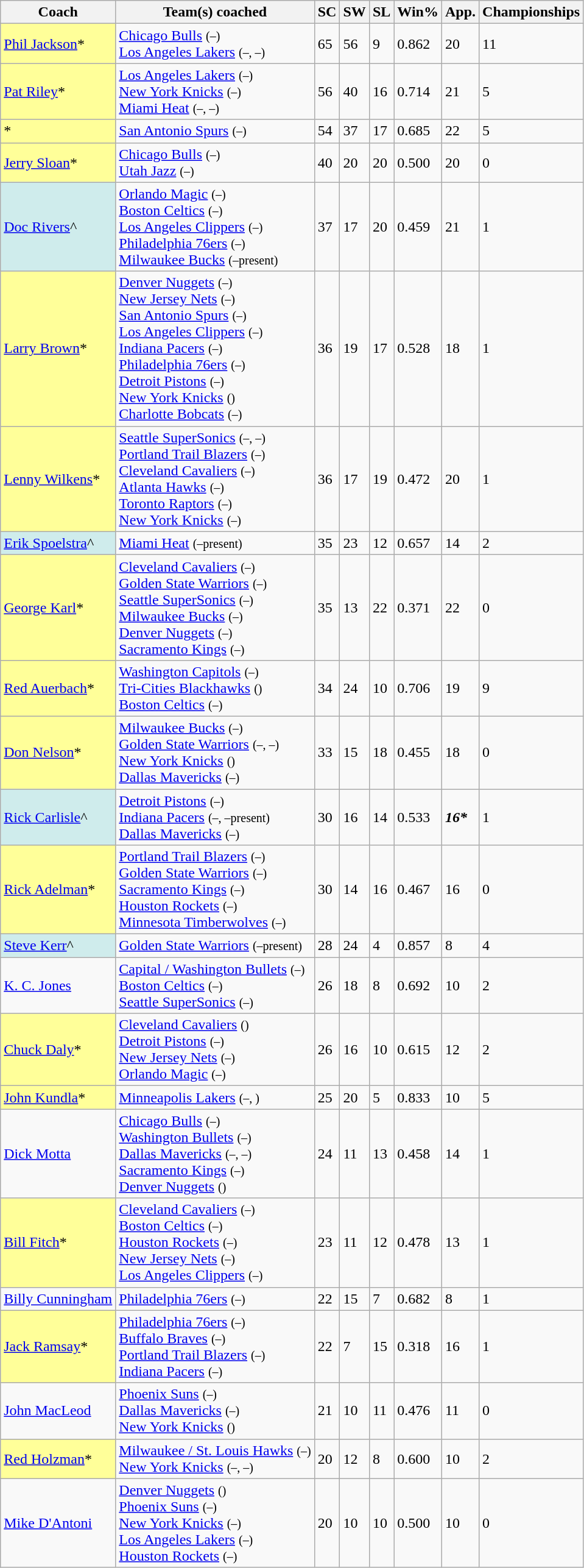<table class="wikitable sortable">
<tr>
<th>Coach</th>
<th>Team(s) coached</th>
<th>SC</th>
<th>SW</th>
<th>SL</th>
<th>Win%</th>
<th>App.</th>
<th>Championships</th>
</tr>
<tr>
<td bgcolor="#FFFF99"><a href='#'>Phil Jackson</a>*</td>
<td> <a href='#'>Chicago Bulls</a> <small>(–)</small><br> <a href='#'>Los Angeles Lakers</a> <small>(–, –)</small></td>
<td>65</td>
<td>56</td>
<td>9</td>
<td>0.862</td>
<td>20</td>
<td>11</td>
</tr>
<tr>
<td bgcolor="#FFFF99"><a href='#'>Pat Riley</a>*</td>
<td> <a href='#'>Los Angeles Lakers</a> <small>(–)</small><br> <a href='#'>New York Knicks</a> <small>(–)</small><br> <a href='#'>Miami Heat</a> <small>(–, –)</small></td>
<td>56</td>
<td>40</td>
<td>16</td>
<td>0.714</td>
<td>21</td>
<td>5</td>
</tr>
<tr>
<td bgcolor="#FFFF99">*</td>
<td> <a href='#'>San Antonio Spurs</a> <small>(–)</small></td>
<td>54</td>
<td>37</td>
<td>17</td>
<td>0.685</td>
<td>22</td>
<td>5</td>
</tr>
<tr>
<td bgcolor="#FFFF99"><a href='#'>Jerry Sloan</a>*</td>
<td> <a href='#'>Chicago Bulls</a> <small>(–)</small><br> <a href='#'>Utah Jazz</a> <small>(–)</small></td>
<td>40</td>
<td>20</td>
<td>20</td>
<td>0.500</td>
<td>20</td>
<td>0</td>
</tr>
<tr>
<td bgcolor="#CFECEC"><a href='#'>Doc Rivers</a>^</td>
<td> <a href='#'>Orlando Magic</a> <small>(–)</small><br> <a href='#'>Boston Celtics</a> <small>(–)</small><br> <a href='#'>Los Angeles Clippers</a> <small>(–)</small><br> <a href='#'>Philadelphia 76ers</a> <small>(–)</small><br> <a href='#'>Milwaukee Bucks</a> <small>(–present)</small></td>
<td>37</td>
<td>17</td>
<td>20</td>
<td>0.459</td>
<td>21</td>
<td>1</td>
</tr>
<tr>
<td bgcolor="#FFFF99"><a href='#'>Larry Brown</a>*</td>
<td> <a href='#'>Denver Nuggets</a> <small>(–)</small><br> <a href='#'>New Jersey Nets</a> <small>(–)</small><br> <a href='#'>San Antonio Spurs</a> <small>(–)</small><br> <a href='#'>Los Angeles Clippers</a> <small>(–)</small><br> <a href='#'>Indiana Pacers</a> <small>(–)</small><br> <a href='#'>Philadelphia 76ers</a> <small>(–)</small><br> <a href='#'>Detroit Pistons</a> <small>(–)</small><br> <a href='#'>New York Knicks</a> <small>()</small><br> <a href='#'>Charlotte Bobcats</a> <small>(–)</small></td>
<td>36</td>
<td>19</td>
<td>17</td>
<td>0.528</td>
<td>18</td>
<td>1</td>
</tr>
<tr>
<td bgcolor="#FFFF99"><a href='#'>Lenny Wilkens</a>*</td>
<td> <a href='#'>Seattle SuperSonics</a> <small>(–, –)</small><br> <a href='#'>Portland Trail Blazers</a> <small>(–)</small><br> <a href='#'>Cleveland Cavaliers</a> <small>(–)</small><br> <a href='#'>Atlanta Hawks</a> <small>(–)</small><br> <a href='#'>Toronto Raptors</a> <small>(–)</small><br> <a href='#'>New York Knicks</a> <small>(–)</small></td>
<td>36</td>
<td>17</td>
<td>19</td>
<td>0.472</td>
<td>20</td>
<td>1</td>
</tr>
<tr>
<td bgcolor="#CFECEC"><a href='#'>Erik Spoelstra</a>^</td>
<td> <a href='#'>Miami Heat</a> <small>(–present)</small></td>
<td>35</td>
<td>23</td>
<td>12</td>
<td>0.657</td>
<td>14</td>
<td>2</td>
</tr>
<tr>
<td bgcolor="#FFFF99"><a href='#'>George Karl</a>*</td>
<td> <a href='#'>Cleveland Cavaliers</a> <small>(–)</small><br> <a href='#'>Golden State Warriors</a> <small>(–)</small><br> <a href='#'>Seattle SuperSonics</a> <small>(–)</small><br> <a href='#'>Milwaukee Bucks</a> <small>(–)</small><br> <a href='#'>Denver Nuggets</a> <small>(–)</small><br> <a href='#'>Sacramento Kings</a> <small>(–)</small></td>
<td>35</td>
<td>13</td>
<td>22</td>
<td>0.371</td>
<td>22</td>
<td>0</td>
</tr>
<tr>
<td bgcolor="#FFFF99"><a href='#'>Red Auerbach</a>*</td>
<td> <a href='#'>Washington Capitols</a> <small>(–)</small><br> <a href='#'>Tri-Cities Blackhawks</a> <small>()</small><br> <a href='#'>Boston Celtics</a> <small>(–)</small></td>
<td>34</td>
<td>24</td>
<td>10</td>
<td>0.706</td>
<td>19</td>
<td>9</td>
</tr>
<tr>
<td bgcolor="#FFFF99"><a href='#'>Don Nelson</a>*</td>
<td> <a href='#'>Milwaukee Bucks</a> <small>(–)</small><br> <a href='#'>Golden State Warriors</a> <small>(–, –)</small><br> <a href='#'>New York Knicks</a> <small>()</small><br> <a href='#'>Dallas Mavericks</a> <small>(–)</small></td>
<td>33</td>
<td>15</td>
<td>18</td>
<td>0.455</td>
<td>18</td>
<td>0</td>
</tr>
<tr>
<td bgcolor="#CFECEC"><a href='#'>Rick Carlisle</a>^</td>
<td> <a href='#'>Detroit Pistons</a> <small>(–)</small><br> <a href='#'>Indiana Pacers</a> <small>(–, –present)</small><br> <a href='#'>Dallas Mavericks</a> <small>(–)</small></td>
<td>30</td>
<td>16</td>
<td>14</td>
<td>0.533</td>
<td><strong><em>16*</em></strong></td>
<td>1</td>
</tr>
<tr>
<td bgcolor="#FFFF99"><a href='#'>Rick Adelman</a>*</td>
<td> <a href='#'>Portland Trail Blazers</a> <small>(–)</small><br> <a href='#'>Golden State Warriors</a> <small>(–)</small><br> <a href='#'>Sacramento Kings</a> <small>(–)</small><br> <a href='#'>Houston Rockets</a> <small>(–)</small><br> <a href='#'>Minnesota Timberwolves</a> <small>(–)</small></td>
<td>30</td>
<td>14</td>
<td>16</td>
<td>0.467</td>
<td>16</td>
<td>0</td>
</tr>
<tr>
<td bgcolor="#CFECEC"><a href='#'>Steve Kerr</a>^</td>
<td> <a href='#'>Golden State Warriors</a> <small>(–present)</small></td>
<td>28</td>
<td>24</td>
<td>4</td>
<td>0.857</td>
<td>8</td>
<td>4</td>
</tr>
<tr>
<td><a href='#'>K. C. Jones</a></td>
<td> <a href='#'>Capital / Washington Bullets</a> <small>(–)</small><br> <a href='#'>Boston Celtics</a> <small>(–)</small><br> <a href='#'>Seattle SuperSonics</a> <small>(–)</small></td>
<td>26</td>
<td>18</td>
<td>8</td>
<td>0.692</td>
<td>10</td>
<td>2</td>
</tr>
<tr>
<td bgcolor="#FFFF99"><a href='#'>Chuck Daly</a>*</td>
<td> <a href='#'>Cleveland Cavaliers</a> <small>()</small><br> <a href='#'>Detroit Pistons</a> <small>(–)</small><br> <a href='#'>New Jersey Nets</a> <small>(–)</small><br> <a href='#'>Orlando Magic</a> <small>(–)</small></td>
<td>26</td>
<td>16</td>
<td>10</td>
<td>0.615</td>
<td>12</td>
<td>2</td>
</tr>
<tr>
<td bgcolor="#FFFF99"><a href='#'>John Kundla</a>*</td>
<td> <a href='#'>Minneapolis Lakers</a> <small>(–, )</small></td>
<td>25</td>
<td>20</td>
<td>5</td>
<td>0.833</td>
<td>10</td>
<td>5</td>
</tr>
<tr>
<td><a href='#'>Dick Motta</a></td>
<td> <a href='#'>Chicago Bulls</a> <small>(–)</small><br> <a href='#'>Washington Bullets</a> <small>(–)</small><br> <a href='#'>Dallas Mavericks</a> <small>(–, –)</small><br> <a href='#'>Sacramento Kings</a> <small>(–)</small><br> <a href='#'>Denver Nuggets</a> <small>()</small></td>
<td>24</td>
<td>11</td>
<td>13</td>
<td>0.458</td>
<td>14</td>
<td>1</td>
</tr>
<tr>
<td bgcolor="#FFFF99"><a href='#'>Bill Fitch</a>*</td>
<td> <a href='#'>Cleveland Cavaliers</a> <small>(–)</small><br> <a href='#'>Boston Celtics</a> <small>(–)</small><br> <a href='#'>Houston Rockets</a> <small>(–)</small><br> <a href='#'>New Jersey Nets</a> <small>(–)</small><br> <a href='#'>Los Angeles Clippers</a> <small>(–)</small></td>
<td>23</td>
<td>11</td>
<td>12</td>
<td>0.478</td>
<td>13</td>
<td>1</td>
</tr>
<tr>
<td><a href='#'>Billy Cunningham</a></td>
<td> <a href='#'>Philadelphia 76ers</a> <small>(–)</small></td>
<td>22</td>
<td>15</td>
<td>7</td>
<td>0.682</td>
<td>8</td>
<td>1</td>
</tr>
<tr>
<td bgcolor="#FFFF99"><a href='#'>Jack Ramsay</a>*</td>
<td> <a href='#'>Philadelphia 76ers</a> <small>(–)</small><br> <a href='#'>Buffalo Braves</a> <small>(–)</small><br> <a href='#'>Portland Trail Blazers</a> <small>(–)</small><br> <a href='#'>Indiana Pacers</a> <small>(–)</small></td>
<td>22</td>
<td>7</td>
<td>15</td>
<td>0.318</td>
<td>16</td>
<td>1</td>
</tr>
<tr>
<td><a href='#'>John MacLeod</a></td>
<td> <a href='#'>Phoenix Suns</a> <small>(–)</small><br> <a href='#'>Dallas Mavericks</a> <small>(–)</small><br> <a href='#'>New York Knicks</a> <small>()</small></td>
<td>21</td>
<td>10</td>
<td>11</td>
<td>0.476</td>
<td>11</td>
<td>0</td>
</tr>
<tr>
<td bgcolor="#FFFF99"><a href='#'>Red Holzman</a>*</td>
<td> <a href='#'>Milwaukee / St. Louis Hawks</a> <small>(–)</small><br> <a href='#'>New York Knicks</a> <small>(–, –)</small></td>
<td>20</td>
<td>12</td>
<td>8</td>
<td>0.600</td>
<td>10</td>
<td>2</td>
</tr>
<tr>
<td><a href='#'>Mike D'Antoni</a></td>
<td> <a href='#'>Denver Nuggets</a> <small>()</small><br> <a href='#'>Phoenix Suns</a> <small>(–)</small><br> <a href='#'>New York Knicks</a> <small>(–)</small><br> <a href='#'>Los Angeles Lakers</a> <small>(–)</small><br> <a href='#'>Houston Rockets</a> <small>(–)</small></td>
<td>20</td>
<td>10</td>
<td>10</td>
<td>0.500</td>
<td>10</td>
<td>0</td>
</tr>
</table>
